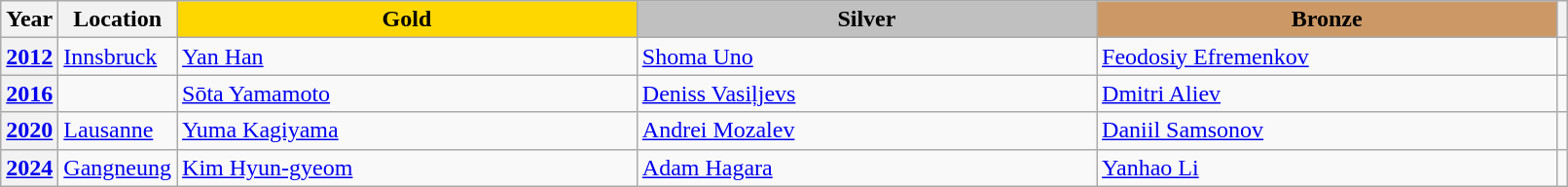<table class="wikitable unsortable" style="text-align:left; width:85%">
<tr>
<th scope="col" style="text-align:center">Year</th>
<th scope="col" style="text-align:center">Location</th>
<td scope="col" style="text-align:center; width:30%; background:gold"><strong>Gold</strong></td>
<td scope="col" style="text-align:center; width:30%; background:silver"><strong>Silver</strong></td>
<td scope="col" style="text-align:center; width:30%; background:#c96"><strong>Bronze</strong></td>
<th scope="col" style="text-align:center"></th>
</tr>
<tr>
<th scope="row"><a href='#'>2012</a></th>
<td> <a href='#'>Innsbruck</a></td>
<td> <a href='#'>Yan Han</a></td>
<td> <a href='#'>Shoma Uno</a></td>
<td> <a href='#'>Feodosiy Efremenkov</a></td>
<td></td>
</tr>
<tr>
<th scope="row"><a href='#'>2016</a></th>
<td></td>
<td> <a href='#'>Sōta Yamamoto</a></td>
<td> <a href='#'>Deniss Vasiļjevs</a></td>
<td> <a href='#'>Dmitri Aliev</a></td>
<td></td>
</tr>
<tr>
<th scope="row"><a href='#'>2020</a></th>
<td> <a href='#'>Lausanne</a></td>
<td> <a href='#'>Yuma Kagiyama</a></td>
<td> <a href='#'>Andrei Mozalev</a></td>
<td> <a href='#'>Daniil Samsonov</a></td>
<td></td>
</tr>
<tr>
<th scope="row"><a href='#'>2024</a></th>
<td> <a href='#'>Gangneung</a></td>
<td> <a href='#'>Kim Hyun-gyeom</a></td>
<td> <a href='#'>Adam Hagara</a></td>
<td> <a href='#'>Yanhao Li</a></td>
<td></td>
</tr>
</table>
